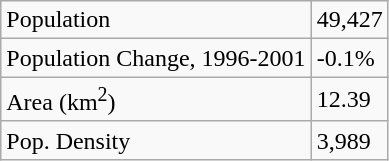<table class="wikitable">
<tr>
<td>Population</td>
<td>49,427</td>
</tr>
<tr>
<td>Population Change, 1996-2001</td>
<td>-0.1%</td>
</tr>
<tr>
<td>Area (km<sup>2</sup>)</td>
<td>12.39</td>
</tr>
<tr>
<td>Pop. Density</td>
<td>3,989</td>
</tr>
</table>
